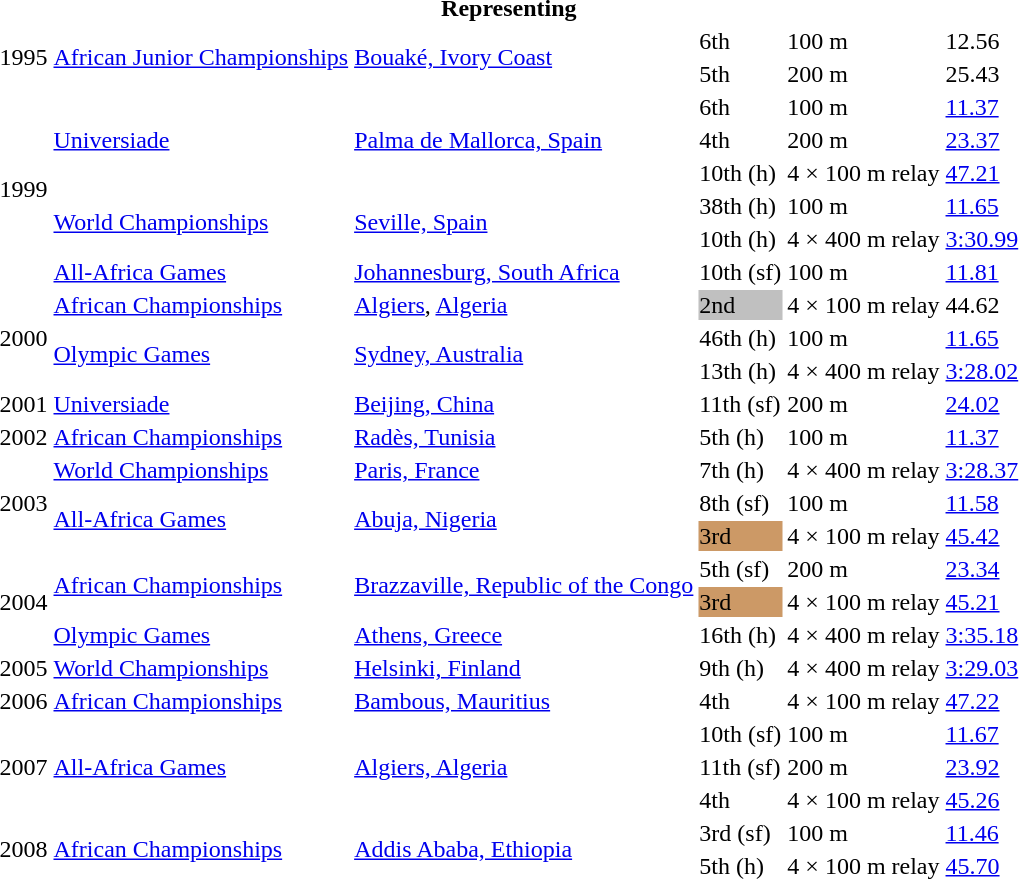<table>
<tr>
<th colspan="6">Representing </th>
</tr>
<tr>
<td rowspan=2>1995</td>
<td rowspan=2><a href='#'>African Junior Championships</a></td>
<td rowspan=2><a href='#'>Bouaké, Ivory Coast</a></td>
<td>6th</td>
<td>100 m</td>
<td>12.56</td>
</tr>
<tr>
<td>5th</td>
<td>200 m</td>
<td>25.43</td>
</tr>
<tr>
<td rowspan=6>1999</td>
<td rowspan=3><a href='#'>Universiade</a></td>
<td rowspan=3><a href='#'>Palma de Mallorca, Spain</a></td>
<td>6th</td>
<td>100 m</td>
<td><a href='#'>11.37</a></td>
</tr>
<tr>
<td>4th</td>
<td>200 m</td>
<td><a href='#'>23.37</a></td>
</tr>
<tr>
<td>10th (h)</td>
<td>4 × 100 m relay</td>
<td><a href='#'>47.21</a></td>
</tr>
<tr>
<td rowspan=2><a href='#'>World Championships</a></td>
<td rowspan=2><a href='#'>Seville, Spain</a></td>
<td>38th (h)</td>
<td>100 m</td>
<td><a href='#'>11.65</a></td>
</tr>
<tr>
<td>10th (h)</td>
<td>4 × 400 m relay</td>
<td><a href='#'>3:30.99</a></td>
</tr>
<tr>
<td><a href='#'>All-Africa Games</a></td>
<td><a href='#'>Johannesburg, South Africa</a></td>
<td>10th (sf)</td>
<td>100 m</td>
<td><a href='#'>11.81</a></td>
</tr>
<tr>
<td rowspan=3>2000</td>
<td><a href='#'>African Championships</a></td>
<td><a href='#'>Algiers</a>, <a href='#'>Algeria</a></td>
<td bgcolor=silver>2nd</td>
<td>4 × 100 m relay</td>
<td>44.62</td>
</tr>
<tr>
<td rowspan=2><a href='#'>Olympic Games</a></td>
<td rowspan=2><a href='#'>Sydney, Australia</a></td>
<td>46th (h)</td>
<td>100 m</td>
<td><a href='#'>11.65</a></td>
</tr>
<tr>
<td>13th (h)</td>
<td>4 × 400 m relay</td>
<td><a href='#'>3:28.02</a></td>
</tr>
<tr>
<td>2001</td>
<td><a href='#'>Universiade</a></td>
<td><a href='#'>Beijing, China</a></td>
<td>11th (sf)</td>
<td>200 m</td>
<td><a href='#'>24.02</a></td>
</tr>
<tr>
<td>2002</td>
<td><a href='#'>African Championships</a></td>
<td><a href='#'>Radès, Tunisia</a></td>
<td>5th (h)</td>
<td>100 m</td>
<td><a href='#'>11.37</a></td>
</tr>
<tr>
<td rowspan=3>2003</td>
<td><a href='#'>World Championships</a></td>
<td><a href='#'>Paris, France</a></td>
<td>7th (h)</td>
<td>4 × 400 m relay</td>
<td><a href='#'>3:28.37</a></td>
</tr>
<tr>
<td rowspan=2><a href='#'>All-Africa Games</a></td>
<td rowspan=2><a href='#'>Abuja, Nigeria</a></td>
<td>8th (sf)</td>
<td>100 m</td>
<td><a href='#'>11.58</a></td>
</tr>
<tr>
<td bgcolor=cc9966>3rd</td>
<td>4 × 100 m relay</td>
<td><a href='#'>45.42</a></td>
</tr>
<tr>
<td rowspan=3>2004</td>
<td rowspan=2><a href='#'>African Championships</a></td>
<td rowspan=2><a href='#'>Brazzaville, Republic of the Congo</a></td>
<td>5th (sf)</td>
<td>200 m</td>
<td><a href='#'>23.34</a></td>
</tr>
<tr>
<td bgcolor=cc9966>3rd</td>
<td>4 × 100 m relay</td>
<td><a href='#'>45.21</a></td>
</tr>
<tr>
<td><a href='#'>Olympic Games</a></td>
<td><a href='#'>Athens, Greece</a></td>
<td>16th (h)</td>
<td>4 × 400 m relay</td>
<td><a href='#'>3:35.18</a></td>
</tr>
<tr>
<td>2005</td>
<td><a href='#'>World Championships</a></td>
<td><a href='#'>Helsinki, Finland</a></td>
<td>9th (h)</td>
<td>4 × 400 m relay</td>
<td><a href='#'>3:29.03</a></td>
</tr>
<tr>
<td>2006</td>
<td><a href='#'>African Championships</a></td>
<td><a href='#'>Bambous, Mauritius</a></td>
<td>4th</td>
<td>4 × 100 m relay</td>
<td><a href='#'>47.22</a></td>
</tr>
<tr>
<td rowspan=3>2007</td>
<td rowspan=3><a href='#'>All-Africa Games</a></td>
<td rowspan=3><a href='#'>Algiers, Algeria</a></td>
<td>10th (sf)</td>
<td>100 m</td>
<td><a href='#'>11.67</a></td>
</tr>
<tr>
<td>11th (sf)</td>
<td>200 m</td>
<td><a href='#'>23.92</a></td>
</tr>
<tr>
<td>4th</td>
<td>4 × 100 m relay</td>
<td><a href='#'>45.26</a></td>
</tr>
<tr>
<td rowspan=2>2008</td>
<td rowspan=2><a href='#'>African Championships</a></td>
<td rowspan=2><a href='#'>Addis Ababa, Ethiopia</a></td>
<td>3rd (sf)</td>
<td>100 m</td>
<td><a href='#'>11.46</a></td>
</tr>
<tr>
<td>5th (h)</td>
<td>4 × 100 m relay</td>
<td><a href='#'>45.70</a></td>
</tr>
</table>
